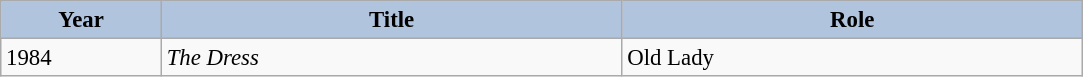<table class="wikitable" style="font-size: 95%;">
<tr>
<th style="background:#B0C4DE;" width="100">Year</th>
<th style="background:#B0C4DE;" width="300">Title</th>
<th style="background:#B0C4DE;" width="300">Role</th>
</tr>
<tr>
<td>1984</td>
<td><em>The Dress</em></td>
<td>Old Lady</td>
</tr>
</table>
